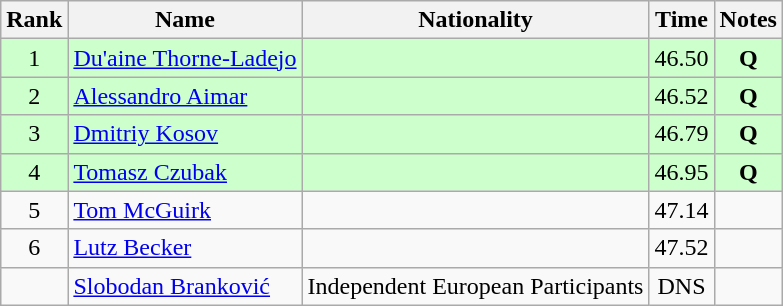<table class="wikitable sortable" style="text-align:center">
<tr>
<th>Rank</th>
<th>Name</th>
<th>Nationality</th>
<th>Time</th>
<th>Notes</th>
</tr>
<tr bgcolor=ccffcc>
<td>1</td>
<td align=left><a href='#'>Du'aine Thorne-Ladejo</a></td>
<td align=left></td>
<td>46.50</td>
<td><strong>Q</strong></td>
</tr>
<tr bgcolor=ccffcc>
<td>2</td>
<td align=left><a href='#'>Alessandro Aimar</a></td>
<td align=left></td>
<td>46.52</td>
<td><strong>Q</strong></td>
</tr>
<tr bgcolor=ccffcc>
<td>3</td>
<td align=left><a href='#'>Dmitriy Kosov</a></td>
<td align=left></td>
<td>46.79</td>
<td><strong>Q</strong></td>
</tr>
<tr bgcolor=ccffcc>
<td>4</td>
<td align=left><a href='#'>Tomasz Czubak</a></td>
<td align=left></td>
<td>46.95</td>
<td><strong>Q</strong></td>
</tr>
<tr>
<td>5</td>
<td align=left><a href='#'>Tom McGuirk</a></td>
<td align=left></td>
<td>47.14</td>
<td></td>
</tr>
<tr>
<td>6</td>
<td align=left><a href='#'>Lutz Becker</a></td>
<td align=left></td>
<td>47.52</td>
<td></td>
</tr>
<tr>
<td></td>
<td align=left><a href='#'>Slobodan Branković</a></td>
<td align=left>Independent European Participants</td>
<td>DNS</td>
<td></td>
</tr>
</table>
